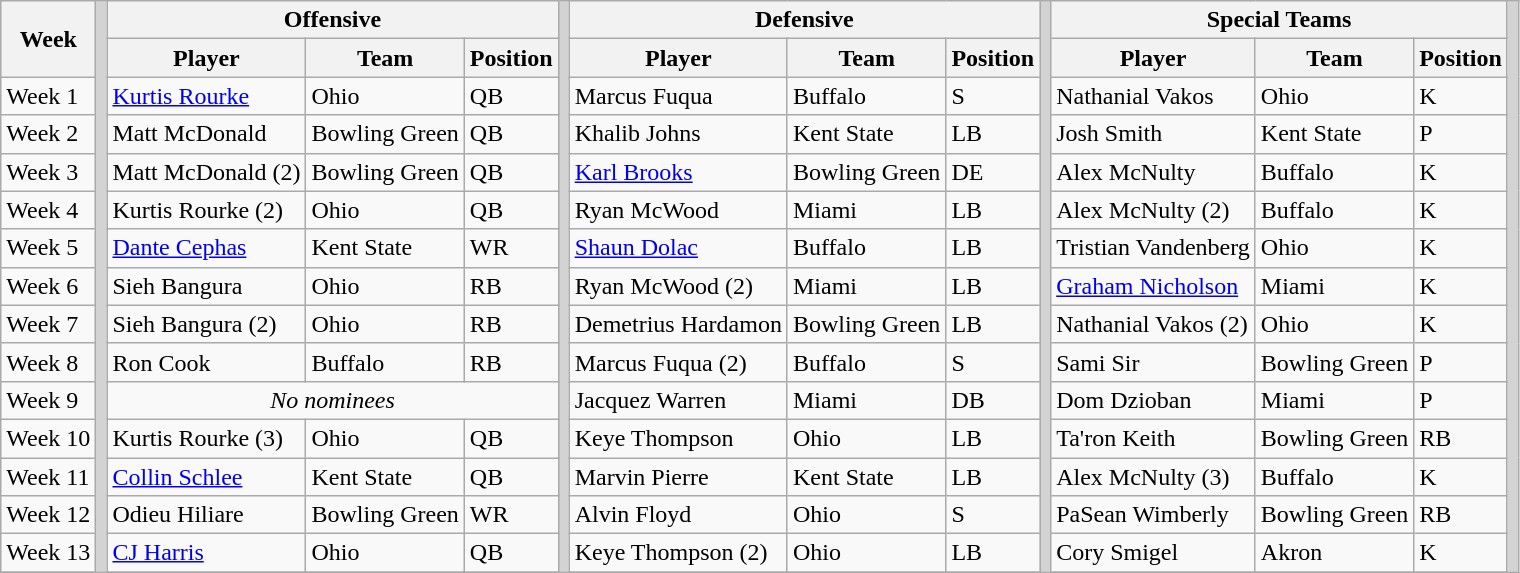<table class="wikitable" border="1">
<tr>
<th rowspan="2">Week</th>
<th rowSpan="17" style="background-color:lightgrey;"></th>
<th colspan="3">Offensive</th>
<th rowSpan="17" style="background-color:lightgrey;"></th>
<th colspan="3">Defensive</th>
<th rowSpan="17" style="background-color:lightgrey;"></th>
<th colspan="3">Special Teams</th>
<th rowSpan="17" style="background-color:lightgrey;"></th>
</tr>
<tr>
<th>Player</th>
<th>Team</th>
<th>Position</th>
<th>Player</th>
<th>Team</th>
<th>Position</th>
<th>Player</th>
<th>Team</th>
<th>Position</th>
</tr>
<tr>
<td>Week 1</td>
<td><a href='#'>Kurtis Rourke</a></td>
<td>Ohio</td>
<td>QB</td>
<td>Marcus Fuqua</td>
<td>Buffalo</td>
<td>S</td>
<td>Nathanial Vakos</td>
<td>Ohio</td>
<td>K</td>
</tr>
<tr>
<td>Week 2</td>
<td>Matt McDonald</td>
<td>Bowling Green</td>
<td>QB</td>
<td>Khalib Johns</td>
<td>Kent State</td>
<td>LB</td>
<td>Josh Smith</td>
<td>Kent State</td>
<td>P</td>
</tr>
<tr>
<td>Week 3</td>
<td>Matt McDonald (2)</td>
<td>Bowling Green</td>
<td>QB</td>
<td><a href='#'>Karl Brooks</a></td>
<td>Bowling Green</td>
<td>DE</td>
<td>Alex McNulty</td>
<td>Buffalo</td>
<td>K</td>
</tr>
<tr>
<td>Week 4</td>
<td>Kurtis Rourke (2)</td>
<td>Ohio</td>
<td>QB</td>
<td>Ryan McWood</td>
<td>Miami</td>
<td>LB</td>
<td>Alex McNulty (2)</td>
<td>Buffalo</td>
<td>K</td>
</tr>
<tr>
<td>Week 5</td>
<td><a href='#'>Dante Cephas</a></td>
<td>Kent State</td>
<td>WR</td>
<td><a href='#'>Shaun Dolac</a></td>
<td>Buffalo</td>
<td>LB</td>
<td>Tristian Vandenberg</td>
<td>Ohio</td>
<td>K</td>
</tr>
<tr>
<td>Week 6</td>
<td>Sieh Bangura</td>
<td>Ohio</td>
<td>RB</td>
<td>Ryan McWood (2)</td>
<td>Miami</td>
<td>LB</td>
<td><a href='#'>Graham Nicholson</a></td>
<td>Miami</td>
<td>K</td>
</tr>
<tr>
<td>Week 7</td>
<td>Sieh Bangura (2)</td>
<td>Ohio</td>
<td>RB</td>
<td>Demetrius Hardamon</td>
<td>Bowling Green</td>
<td>LB</td>
<td>Nathanial Vakos (2)</td>
<td>Ohio</td>
<td>K</td>
</tr>
<tr>
<td>Week 8</td>
<td>Ron Cook</td>
<td>Buffalo</td>
<td>RB</td>
<td>Marcus Fuqua (2)</td>
<td>Buffalo</td>
<td>S</td>
<td>Sami Sir</td>
<td>Bowling Green</td>
<td>P</td>
</tr>
<tr>
<td>Week 9</td>
<td colspan=3 align=center><em>No nominees</em></td>
<td>Jacquez Warren</td>
<td>Miami</td>
<td>DB</td>
<td>Dom Dzioban</td>
<td>Miami</td>
<td>P</td>
</tr>
<tr>
<td>Week 10</td>
<td>Kurtis Rourke (3)</td>
<td>Ohio</td>
<td>QB</td>
<td>Keye Thompson</td>
<td>Ohio</td>
<td>LB</td>
<td>Ta'ron Keith</td>
<td>Bowling Green</td>
<td>RB</td>
</tr>
<tr>
<td>Week 11</td>
<td><a href='#'>Collin Schlee</a></td>
<td>Kent State</td>
<td>QB</td>
<td>Marvin Pierre</td>
<td>Kent State</td>
<td>LB</td>
<td>Alex McNulty (3)</td>
<td>Buffalo</td>
<td>K</td>
</tr>
<tr>
<td>Week 12</td>
<td>Odieu Hiliare</td>
<td>Bowling Green</td>
<td>WR</td>
<td>Alvin Floyd</td>
<td>Ohio</td>
<td>S</td>
<td>PaSean Wimberly</td>
<td>Bowling Green</td>
<td>RB</td>
</tr>
<tr>
<td>Week 13</td>
<td><a href='#'>CJ Harris</a></td>
<td>Ohio</td>
<td>QB</td>
<td>Keye Thompson (2)</td>
<td>Ohio</td>
<td>LB</td>
<td>Cory Smigel</td>
<td>Akron</td>
<td>K</td>
</tr>
<tr>
</tr>
</table>
